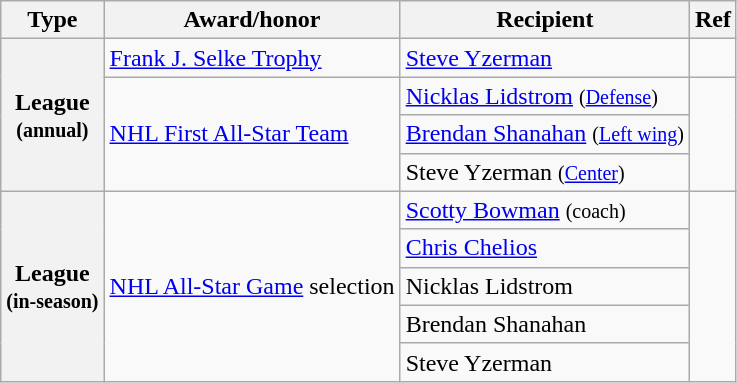<table class="wikitable">
<tr>
<th scope="col">Type</th>
<th scope="col">Award/honor</th>
<th scope="col">Recipient</th>
<th scope="col">Ref</th>
</tr>
<tr>
<th scope="row" rowspan="4">League<br><small>(annual)</small></th>
<td><a href='#'>Frank J. Selke Trophy</a></td>
<td><a href='#'>Steve Yzerman</a></td>
<td></td>
</tr>
<tr>
<td rowspan="3"><a href='#'>NHL First All-Star Team</a></td>
<td><a href='#'>Nicklas Lidstrom</a> <small>(<a href='#'>Defense</a>)</small></td>
<td rowspan="3"></td>
</tr>
<tr>
<td><a href='#'>Brendan Shanahan</a> <small>(<a href='#'>Left wing</a>)</small></td>
</tr>
<tr>
<td>Steve Yzerman <small>(<a href='#'>Center</a>)</small></td>
</tr>
<tr>
<th scope="row" rowspan="5">League<br><small>(in-season)</small></th>
<td rowspan="5"><a href='#'>NHL All-Star Game</a> selection</td>
<td><a href='#'>Scotty Bowman</a> <small>(coach)</small></td>
<td rowspan="5"></td>
</tr>
<tr>
<td><a href='#'>Chris Chelios</a></td>
</tr>
<tr>
<td>Nicklas Lidstrom</td>
</tr>
<tr>
<td>Brendan Shanahan</td>
</tr>
<tr>
<td>Steve Yzerman</td>
</tr>
</table>
